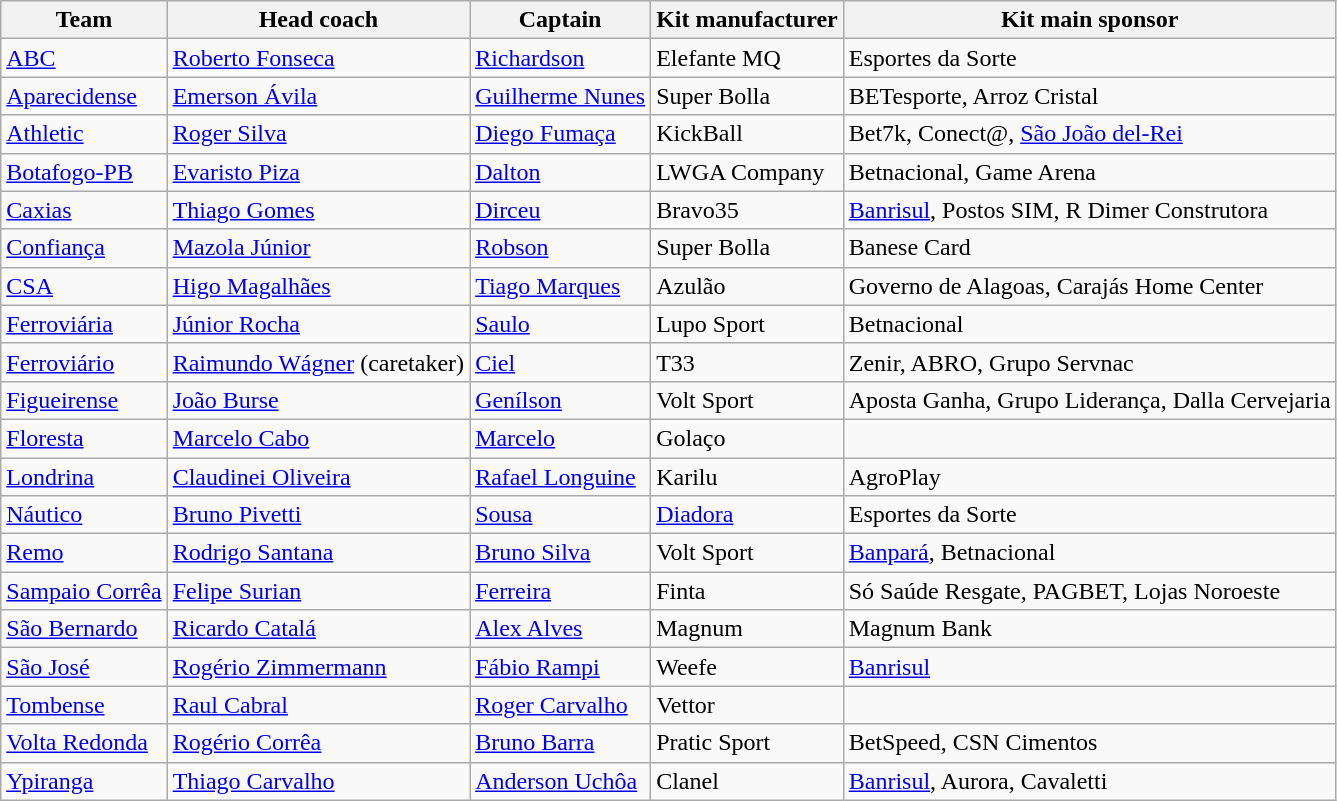<table class="wikitable sortable"|>
<tr>
<th>Team</th>
<th>Head coach</th>
<th>Captain</th>
<th>Kit manufacturer</th>
<th>Kit main sponsor</th>
</tr>
<tr>
<td><a href='#'>ABC</a></td>
<td> <a href='#'>Roberto Fonseca</a></td>
<td> <a href='#'>Richardson</a></td>
<td>Elefante MQ </td>
<td>Esportes da Sorte</td>
</tr>
<tr>
<td><a href='#'>Aparecidense</a></td>
<td> <a href='#'>Emerson Ávila</a></td>
<td> <a href='#'>Guilherme Nunes</a></td>
<td>Super Bolla</td>
<td>BETesporte, Arroz Cristal</td>
</tr>
<tr>
<td><a href='#'>Athletic</a></td>
<td> <a href='#'>Roger Silva</a></td>
<td> <a href='#'>Diego Fumaça</a></td>
<td>KickBall</td>
<td>Bet7k, Conect@, <a href='#'>São João del-Rei</a></td>
</tr>
<tr>
<td><a href='#'>Botafogo-PB</a></td>
<td> <a href='#'>Evaristo Piza</a></td>
<td> <a href='#'>Dalton</a></td>
<td>LWGA Company</td>
<td>Betnacional, Game Arena</td>
</tr>
<tr>
<td><a href='#'>Caxias</a></td>
<td> <a href='#'>Thiago Gomes</a></td>
<td> <a href='#'>Dirceu</a></td>
<td>Bravo35</td>
<td><a href='#'>Banrisul</a>, Postos SIM, R Dimer Construtora</td>
</tr>
<tr>
<td><a href='#'>Confiança</a></td>
<td> <a href='#'>Mazola Júnior</a></td>
<td> <a href='#'>Robson</a></td>
<td>Super Bolla</td>
<td>Banese Card</td>
</tr>
<tr>
<td><a href='#'>CSA</a></td>
<td> <a href='#'>Higo Magalhães</a></td>
<td> <a href='#'>Tiago Marques</a></td>
<td>Azulão </td>
<td>Governo de Alagoas, Carajás Home Center</td>
</tr>
<tr>
<td><a href='#'>Ferroviária</a></td>
<td> <a href='#'>Júnior Rocha</a></td>
<td> <a href='#'>Saulo</a></td>
<td>Lupo Sport</td>
<td>Betnacional</td>
</tr>
<tr>
<td><a href='#'>Ferroviário</a></td>
<td> <a href='#'>Raimundo Wágner</a> (caretaker)</td>
<td> <a href='#'>Ciel</a></td>
<td>T33 </td>
<td>Zenir, ABRO, Grupo Servnac</td>
</tr>
<tr>
<td><a href='#'>Figueirense</a></td>
<td> <a href='#'>João Burse</a></td>
<td> <a href='#'>Genílson</a></td>
<td>Volt Sport</td>
<td>Aposta Ganha, Grupo Liderança, Dalla Cervejaria</td>
</tr>
<tr>
<td><a href='#'>Floresta</a></td>
<td> <a href='#'>Marcelo Cabo</a></td>
<td> <a href='#'>Marcelo</a></td>
<td>Golaço</td>
<td></td>
</tr>
<tr>
<td><a href='#'>Londrina</a></td>
<td> <a href='#'>Claudinei Oliveira</a></td>
<td> <a href='#'>Rafael Longuine</a></td>
<td>Karilu</td>
<td>AgroPlay</td>
</tr>
<tr>
<td><a href='#'>Náutico</a></td>
<td> <a href='#'>Bruno Pivetti</a></td>
<td> <a href='#'>Sousa</a></td>
<td><a href='#'>Diadora</a></td>
<td>Esportes da Sorte</td>
</tr>
<tr>
<td><a href='#'>Remo</a></td>
<td> <a href='#'>Rodrigo Santana</a></td>
<td> <a href='#'>Bruno Silva</a></td>
<td>Volt Sport</td>
<td><a href='#'>Banpará</a>, Betnacional</td>
</tr>
<tr>
<td><a href='#'>Sampaio Corrêa</a></td>
<td> <a href='#'>Felipe Surian</a></td>
<td> <a href='#'>Ferreira</a></td>
<td>Finta</td>
<td>Só Saúde Resgate, PAGBET, Lojas Noroeste</td>
</tr>
<tr>
<td><a href='#'>São Bernardo</a></td>
<td> <a href='#'>Ricardo Catalá</a></td>
<td> <a href='#'>Alex Alves</a></td>
<td>Magnum</td>
<td>Magnum Bank</td>
</tr>
<tr>
<td><a href='#'>São José</a></td>
<td> <a href='#'>Rogério Zimmermann</a></td>
<td> <a href='#'>Fábio Rampi</a></td>
<td>Weefe</td>
<td><a href='#'>Banrisul</a></td>
</tr>
<tr>
<td><a href='#'>Tombense</a></td>
<td> <a href='#'>Raul Cabral</a></td>
<td> <a href='#'>Roger Carvalho</a></td>
<td>Vettor</td>
<td></td>
</tr>
<tr>
<td><a href='#'>Volta Redonda</a></td>
<td> <a href='#'>Rogério Corrêa</a></td>
<td> <a href='#'>Bruno Barra</a></td>
<td>Pratic Sport</td>
<td>BetSpeed, CSN Cimentos</td>
</tr>
<tr>
<td><a href='#'>Ypiranga</a></td>
<td> <a href='#'>Thiago Carvalho</a></td>
<td> <a href='#'>Anderson Uchôa</a></td>
<td>Clanel</td>
<td><a href='#'>Banrisul</a>, Aurora, Cavaletti</td>
</tr>
</table>
